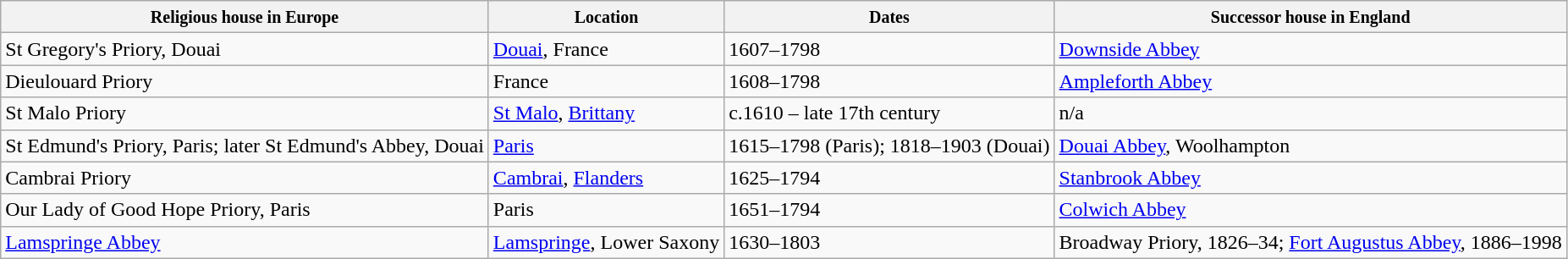<table class="wikitable sortable">
<tr>
<th><small>Religious house in Europe</small></th>
<th><small>Location</small></th>
<th><small>Dates</small></th>
<th><small>Successor house in England</small></th>
</tr>
<tr>
<td>St Gregory's Priory, Douai</td>
<td><a href='#'>Douai</a>, France</td>
<td>1607–1798</td>
<td><a href='#'>Downside Abbey</a></td>
</tr>
<tr>
<td>Dieulouard Priory</td>
<td>France</td>
<td>1608–1798</td>
<td><a href='#'>Ampleforth Abbey</a></td>
</tr>
<tr>
<td>St Malo Priory</td>
<td><a href='#'>St Malo</a>, <a href='#'>Brittany</a></td>
<td>c.1610 – late 17th century</td>
<td>n/a</td>
</tr>
<tr>
<td>St Edmund's Priory, Paris; later St Edmund's Abbey, Douai</td>
<td><a href='#'>Paris</a></td>
<td>1615–1798 (Paris); 1818–1903 (Douai)</td>
<td><a href='#'>Douai Abbey</a>, Woolhampton</td>
</tr>
<tr>
<td>Cambrai Priory</td>
<td><a href='#'>Cambrai</a>, <a href='#'>Flanders</a></td>
<td>1625–1794</td>
<td><a href='#'>Stanbrook Abbey</a></td>
</tr>
<tr>
<td>Our Lady of Good Hope Priory, Paris</td>
<td>Paris</td>
<td>1651–1794</td>
<td><a href='#'>Colwich Abbey</a></td>
</tr>
<tr>
<td><a href='#'>Lamspringe Abbey</a></td>
<td><a href='#'>Lamspringe</a>, Lower Saxony</td>
<td>1630–1803</td>
<td>Broadway Priory, 1826–34; <a href='#'>Fort Augustus Abbey</a>, 1886–1998</td>
</tr>
</table>
